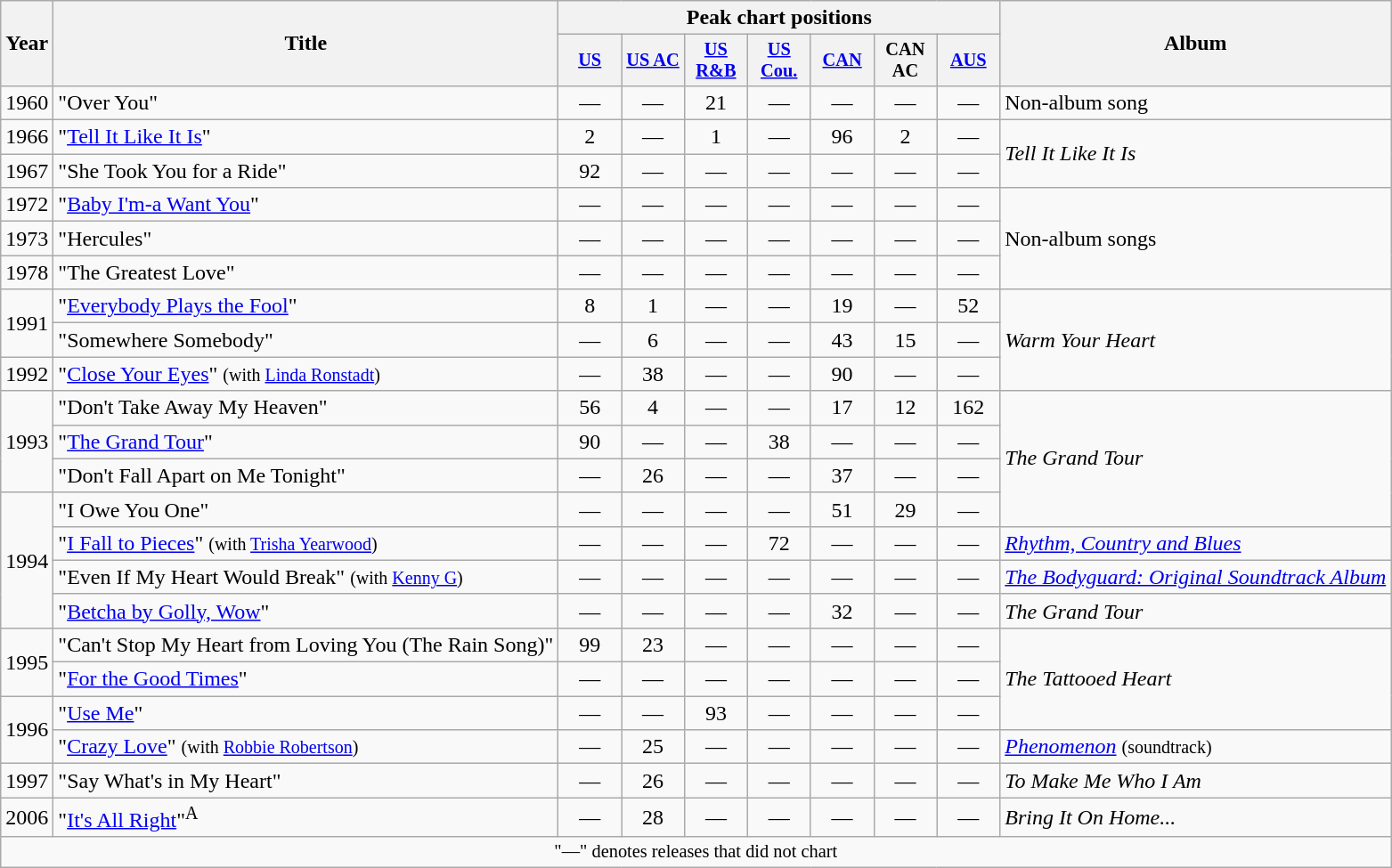<table class="wikitable" style="text-align:center;">
<tr>
<th scope="col" rowspan="2">Year</th>
<th scope="col" rowspan="2">Title</th>
<th scope="col" colspan="7">Peak chart positions</th>
<th scope="col" rowspan="2">Album</th>
</tr>
<tr>
<th scope="col" style="width:3em; font-size:85%"><a href='#'>US</a><br></th>
<th scope="col" style="width:3em; font-size:85%"><a href='#'>US AC</a><br></th>
<th scope="col" style="width:3em; font-size:85%"><a href='#'>US R&B</a><br></th>
<th scope="col" style="width:3em; font-size:85%"><a href='#'>US Cou.</a><br></th>
<th scope="col" style="width:3em; font-size:85%"><a href='#'>CAN</a></th>
<th scope="col" style="width:3em; font-size:85%">CAN AC</th>
<th scope="col" style="width:3em; font-size:85%"><a href='#'>AUS</a><br></th>
</tr>
<tr>
<td>1960</td>
<td style="text-align:left;">"Over You"</td>
<td>—</td>
<td>—</td>
<td>21</td>
<td>—</td>
<td>—</td>
<td>—</td>
<td>—</td>
<td style="text-align:left;">Non-album song</td>
</tr>
<tr>
<td>1966</td>
<td style="text-align:left;">"<a href='#'>Tell It Like It Is</a>"</td>
<td>2</td>
<td>—</td>
<td>1</td>
<td>—</td>
<td>96</td>
<td>2</td>
<td>—</td>
<td style="text-align:left;" rowspan=2><em>Tell It Like It Is</em></td>
</tr>
<tr>
<td>1967</td>
<td style="text-align:left;">"She Took You for a Ride"</td>
<td>92</td>
<td>—</td>
<td>—</td>
<td>—</td>
<td>—</td>
<td>—</td>
<td>—</td>
</tr>
<tr>
<td>1972</td>
<td style="text-align:left;">"<a href='#'>Baby I'm-a Want You</a>"</td>
<td>—</td>
<td>—</td>
<td>—</td>
<td>—</td>
<td>—</td>
<td>—</td>
<td>—</td>
<td style="text-align:left;" rowspan=3>Non-album songs</td>
</tr>
<tr>
<td>1973</td>
<td style="text-align:left;">"Hercules"</td>
<td>—</td>
<td>—</td>
<td>—</td>
<td>—</td>
<td>—</td>
<td>—</td>
<td>—</td>
</tr>
<tr>
<td>1978</td>
<td style="text-align:left;">"The Greatest Love"</td>
<td>—</td>
<td>—</td>
<td>—</td>
<td>—</td>
<td>—</td>
<td>—</td>
<td>—</td>
</tr>
<tr>
<td rowspan=2>1991</td>
<td style="text-align:left;">"<a href='#'>Everybody Plays the Fool</a>"</td>
<td>8</td>
<td>1</td>
<td>—</td>
<td>—</td>
<td>19</td>
<td>—</td>
<td>52</td>
<td style="text-align:left;" rowspan=3><em>Warm Your Heart</em></td>
</tr>
<tr>
<td style="text-align:left;">"Somewhere Somebody"</td>
<td>—</td>
<td>6</td>
<td>—</td>
<td>—</td>
<td>43</td>
<td>15</td>
<td>—</td>
</tr>
<tr>
<td>1992</td>
<td style="text-align:left;">"<a href='#'>Close Your Eyes</a>" <small>(with <a href='#'>Linda Ronstadt</a>)</small></td>
<td>—</td>
<td>38</td>
<td>—</td>
<td>—</td>
<td>90</td>
<td>—</td>
<td>—</td>
</tr>
<tr>
<td rowspan=3>1993</td>
<td style="text-align:left;">"Don't Take Away My Heaven"</td>
<td>56</td>
<td>4</td>
<td>—</td>
<td>—</td>
<td>17</td>
<td>12</td>
<td>162</td>
<td style="text-align:left;" rowspan=4><em>The Grand Tour</em></td>
</tr>
<tr>
<td style="text-align:left;">"<a href='#'>The Grand Tour</a>"</td>
<td>90</td>
<td>—</td>
<td>—</td>
<td>38</td>
<td>—</td>
<td>—</td>
<td>—</td>
</tr>
<tr>
<td style="text-align:left;">"Don't Fall Apart on Me Tonight"</td>
<td>—</td>
<td>26</td>
<td>—</td>
<td>—</td>
<td>37</td>
<td>—</td>
<td>—</td>
</tr>
<tr>
<td rowspan=4>1994</td>
<td style="text-align:left;">"I Owe You One"</td>
<td>—</td>
<td>—</td>
<td>—</td>
<td>—</td>
<td>51</td>
<td>29</td>
<td>—</td>
</tr>
<tr>
<td style="text-align:left;">"<a href='#'>I Fall to Pieces</a>" <small>(with <a href='#'>Trisha Yearwood</a>)</small></td>
<td>—</td>
<td>—</td>
<td>—</td>
<td>72</td>
<td>—</td>
<td>—</td>
<td>—</td>
<td style="text-align:left;"><em><a href='#'>Rhythm, Country and Blues</a></em></td>
</tr>
<tr>
<td style="text-align:left;">"Even If My Heart Would Break" <small>(with <a href='#'>Kenny G</a>)</small></td>
<td>—</td>
<td>—</td>
<td>—</td>
<td>—</td>
<td>—</td>
<td>—</td>
<td>—</td>
<td style="text-align:left;"><em><a href='#'>The Bodyguard: Original Soundtrack Album</a></em></td>
</tr>
<tr>
<td style="text-align:left;">"<a href='#'>Betcha by Golly, Wow</a>"</td>
<td>—</td>
<td>—</td>
<td>—</td>
<td>—</td>
<td>32</td>
<td>—</td>
<td>—</td>
<td style="text-align:left;"><em>The Grand Tour</em></td>
</tr>
<tr>
<td rowspan=2>1995</td>
<td style="text-align:left;">"Can't Stop My Heart from Loving You (The Rain Song)"</td>
<td>99</td>
<td>23</td>
<td>—</td>
<td>—</td>
<td>—</td>
<td>—</td>
<td>—</td>
<td style="text-align:left;" rowspan=3><em>The Tattooed Heart</em></td>
</tr>
<tr>
<td style="text-align:left;">"<a href='#'>For the Good Times</a>"</td>
<td>—</td>
<td>—</td>
<td>—</td>
<td>—</td>
<td>—</td>
<td>—</td>
<td>—</td>
</tr>
<tr>
<td rowspan=2>1996</td>
<td style="text-align:left;">"<a href='#'>Use Me</a>"</td>
<td>—</td>
<td>—</td>
<td>93</td>
<td>—</td>
<td>—</td>
<td>—</td>
<td>—</td>
</tr>
<tr>
<td style="text-align:left;">"<a href='#'>Crazy Love</a>" <small>(with <a href='#'>Robbie Robertson</a>)</small></td>
<td>—</td>
<td>25</td>
<td>—</td>
<td>—</td>
<td>—</td>
<td>—</td>
<td>—</td>
<td style="text-align:left;"><em><a href='#'>Phenomenon</a></em> <small>(soundtrack)</small></td>
</tr>
<tr>
<td>1997</td>
<td style="text-align:left;">"Say What's in My Heart"</td>
<td>—</td>
<td>26</td>
<td>—</td>
<td>—</td>
<td>—</td>
<td>—</td>
<td>—</td>
<td style="text-align:left;"><em>To Make Me Who I Am</em></td>
</tr>
<tr>
<td>2006</td>
<td style="text-align:left;">"<a href='#'>It's All Right</a>"<sup>A</sup></td>
<td>—</td>
<td>28</td>
<td>—</td>
<td>—</td>
<td>—</td>
<td>—</td>
<td>—</td>
<td style="text-align:left;"><em>Bring It On Home...</em></td>
</tr>
<tr>
<td colspan=11 style="font-size:85%">"—" denotes releases that did not chart</td>
</tr>
</table>
